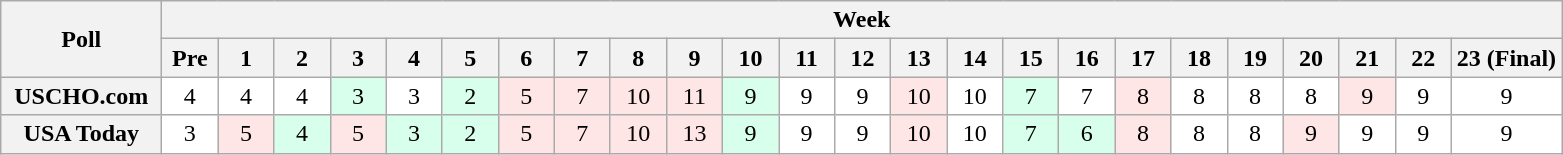<table class="wikitable" style="white-space:nowrap;">
<tr>
<th scope="col" width="100" rowspan="2">Poll</th>
<th colspan="25">Week</th>
</tr>
<tr>
<th scope="col" width="30">Pre</th>
<th scope="col" width="30">1</th>
<th scope="col" width="30">2</th>
<th scope="col" width="30">3</th>
<th scope="col" width="30">4</th>
<th scope="col" width="30">5</th>
<th scope="col" width="30">6</th>
<th scope="col" width="30">7</th>
<th scope="col" width="30">8</th>
<th scope="col" width="30">9</th>
<th scope="col" width="30">10</th>
<th scope="col" width="30">11</th>
<th scope="col" width="30">12</th>
<th scope="col" width="30">13</th>
<th scope="col" width="30">14</th>
<th scope="col" width="30">15</th>
<th scope="col" width="30">16</th>
<th scope="col" width="30">17</th>
<th scope="col" width="30">18</th>
<th scope="col" width="30">19</th>
<th scope="col" width="30">20</th>
<th scope="col" width="30">21</th>
<th scope="col" width="30">22</th>
<th scope="col" width="30">23 (Final)</th>
</tr>
<tr style="text-align:center;">
<th>USCHO.com</th>
<td bgcolor=FFFFFF>4</td>
<td bgcolor=FFFFFF>4</td>
<td bgcolor=FFFFFF>4</td>
<td bgcolor=D8FFEB>3</td>
<td bgcolor=FFFFFF>3</td>
<td bgcolor=D8FFEB>2</td>
<td bgcolor=FFE6E6>5</td>
<td bgcolor=FFE6E6>7</td>
<td bgcolor=FFE6E6>10</td>
<td bgcolor=FFE6E6>11</td>
<td bgcolor=D8FFEB>9</td>
<td bgcolor=FFFFFF>9</td>
<td bgcolor=FFFFFF>9</td>
<td bgcolor=FFE6E6>10</td>
<td bgcolor=FFFFFF>10</td>
<td bgcolor=D8FFEB>7</td>
<td bgcolor=FFFFFF>7</td>
<td bgcolor=FFE6E6>8</td>
<td bgcolor=FFFFFF>8</td>
<td bgcolor=FFFFFF>8</td>
<td bgcolor=FFFFFF>8</td>
<td bgcolor=FFE6E6>9</td>
<td bgcolor=FFFFFF>9</td>
<td bgcolor=FFFFFF>9</td>
</tr>
<tr style="text-align:center;">
<th>USA Today</th>
<td bgcolor=FFFFFF>3</td>
<td bgcolor=FFE6E6>5</td>
<td bgcolor=D8FFEB>4</td>
<td bgcolor=FFE6E6>5</td>
<td bgcolor=D8FFEB>3</td>
<td bgcolor=D8FFEB>2</td>
<td bgcolor=FFE6E6>5</td>
<td bgcolor=FFE6E6>7</td>
<td bgcolor=FFE6E6>10</td>
<td bgcolor=FFE6E6>13</td>
<td bgcolor=D8FFEB>9</td>
<td bgcolor=FFFFFF>9</td>
<td bgcolor=FFFFFF>9</td>
<td bgcolor=FFE6E6>10</td>
<td bgcolor=FFFFFF>10</td>
<td bgcolor=D8FFEB>7</td>
<td bgcolor=D8FFEB>6</td>
<td bgcolor=FFE6E6>8</td>
<td bgcolor=FFFFFF>8</td>
<td bgcolor=FFFFFF>8</td>
<td bgcolor=FFE6E6>9</td>
<td bgcolor=FFFFFF>9</td>
<td bgcolor=FFFFFF>9</td>
<td bgcolor=FFFFFF>9</td>
</tr>
</table>
